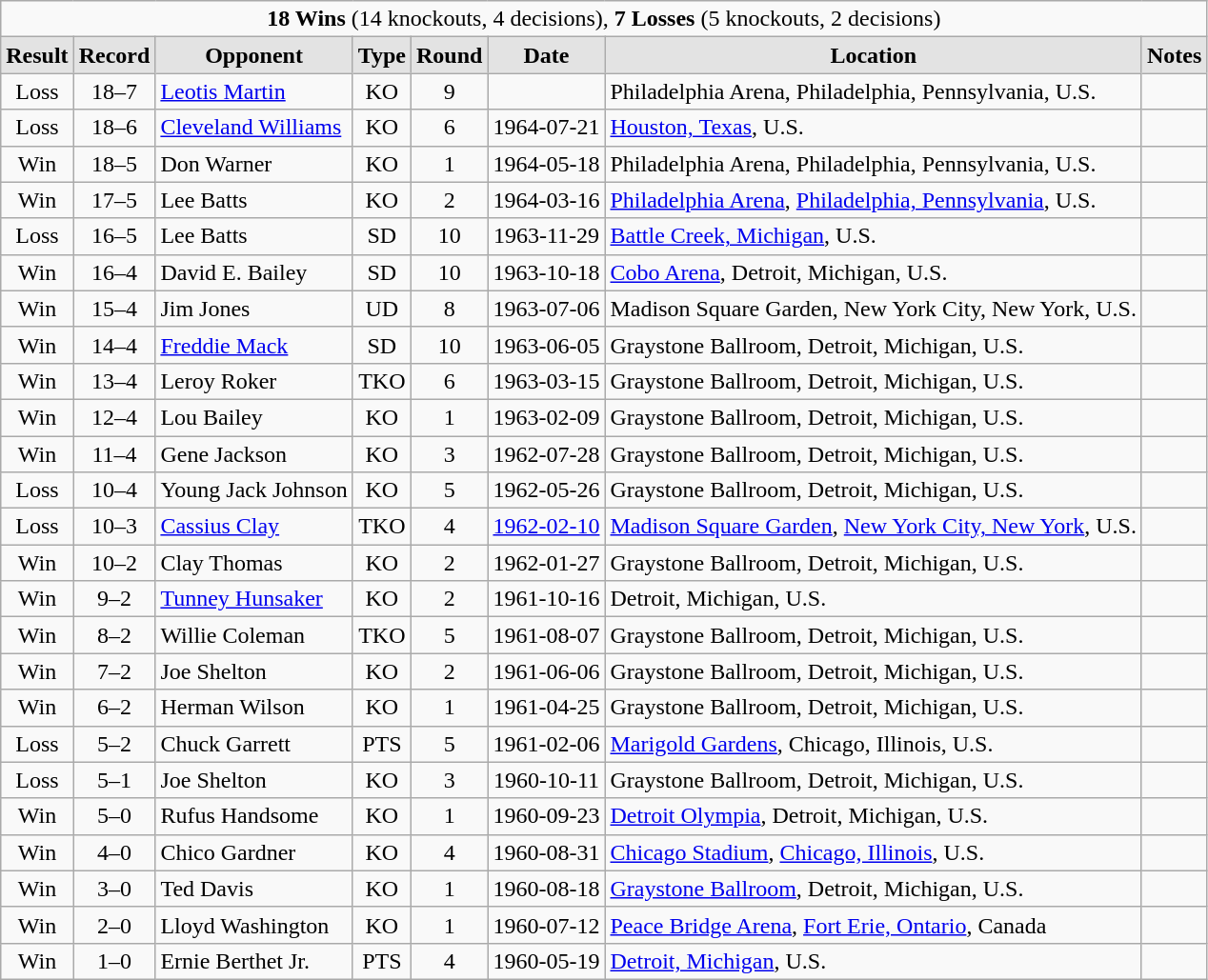<table class="wikitable" style="text-align:center;">
<tr>
<td colspan="8"><strong>18 Wins</strong> (14 knockouts, 4 decisions), <strong>7 Losses</strong> (5 knockouts, 2 decisions)</td>
</tr>
<tr>
<td style="border-style: none none solid solid; background: #e3e3e3"><strong>Result</strong></td>
<td style="border-style: none none solid solid; background: #e3e3e3"><strong>Record</strong></td>
<td style="border-style: none none solid solid; background: #e3e3e3"><strong>Opponent</strong></td>
<td style="border-style: none none solid solid; background: #e3e3e3"><strong>Type</strong></td>
<td style="border-style: none none solid solid; background: #e3e3e3"><strong>Round</strong></td>
<td style="border-style: none none solid solid; background: #e3e3e3"><strong>Date</strong></td>
<td style="border-style: none none solid solid; background: #e3e3e3"><strong>Location</strong></td>
<td style="border-style: none none solid solid; background: #e3e3e3"><strong>Notes</strong></td>
</tr>
<tr align=center>
<td>Loss</td>
<td>18–7</td>
<td align=left> <a href='#'>Leotis Martin</a></td>
<td>KO</td>
<td>9</td>
<td></td>
<td align=left> Philadelphia Arena, Philadelphia, Pennsylvania, U.S.</td>
<td align=left></td>
</tr>
<tr>
<td>Loss</td>
<td>18–6</td>
<td align=left> <a href='#'>Cleveland Williams</a></td>
<td>KO</td>
<td>6</td>
<td>1964-07-21</td>
<td align=left> <a href='#'>Houston, Texas</a>, U.S.</td>
<td align=left></td>
</tr>
<tr>
<td>Win</td>
<td>18–5</td>
<td align=left> Don Warner</td>
<td>KO</td>
<td>1</td>
<td>1964-05-18</td>
<td align=left> Philadelphia Arena, Philadelphia, Pennsylvania, U.S.</td>
<td align=left></td>
</tr>
<tr>
<td>Win</td>
<td>17–5</td>
<td align=left> Lee Batts</td>
<td>KO</td>
<td>2</td>
<td>1964-03-16</td>
<td align=left> <a href='#'>Philadelphia Arena</a>, <a href='#'>Philadelphia, Pennsylvania</a>, U.S.</td>
<td align=left></td>
</tr>
<tr>
<td>Loss</td>
<td>16–5</td>
<td align=left> Lee Batts</td>
<td>SD</td>
<td>10</td>
<td>1963-11-29</td>
<td align=left> <a href='#'>Battle Creek, Michigan</a>, U.S.</td>
<td align=left></td>
</tr>
<tr>
<td>Win</td>
<td>16–4</td>
<td align=left> David E. Bailey</td>
<td>SD</td>
<td>10</td>
<td>1963-10-18</td>
<td align=left> <a href='#'>Cobo Arena</a>, Detroit, Michigan, U.S.</td>
<td align=left></td>
</tr>
<tr>
<td>Win</td>
<td>15–4</td>
<td align=left> Jim Jones</td>
<td>UD</td>
<td>8</td>
<td>1963-07-06</td>
<td align=left> Madison Square Garden, New York City, New York, U.S.</td>
<td align=left></td>
</tr>
<tr>
<td>Win</td>
<td>14–4</td>
<td align=left> <a href='#'>Freddie Mack</a></td>
<td>SD</td>
<td>10</td>
<td>1963-06-05</td>
<td align=left> Graystone Ballroom, Detroit, Michigan, U.S.</td>
<td align=left></td>
</tr>
<tr>
<td>Win</td>
<td>13–4</td>
<td align=left> Leroy Roker</td>
<td>TKO</td>
<td>6</td>
<td>1963-03-15</td>
<td align=left> Graystone Ballroom, Detroit, Michigan, U.S.</td>
<td align=left></td>
</tr>
<tr>
<td>Win</td>
<td>12–4</td>
<td align=left> Lou Bailey</td>
<td>KO</td>
<td>1</td>
<td>1963-02-09</td>
<td align=left> Graystone Ballroom, Detroit, Michigan, U.S.</td>
<td align=left></td>
</tr>
<tr>
<td>Win</td>
<td>11–4</td>
<td align=left> Gene Jackson</td>
<td>KO</td>
<td>3</td>
<td>1962-07-28</td>
<td align=left> Graystone Ballroom, Detroit, Michigan, U.S.</td>
<td align=left></td>
</tr>
<tr>
<td>Loss</td>
<td>10–4</td>
<td align=left> Young Jack Johnson</td>
<td>KO</td>
<td>5</td>
<td>1962-05-26</td>
<td align=left> Graystone Ballroom, Detroit, Michigan, U.S.</td>
<td align=left></td>
</tr>
<tr>
<td>Loss</td>
<td>10–3</td>
<td align=left> <a href='#'>Cassius Clay</a></td>
<td>TKO</td>
<td>4</td>
<td><a href='#'>1962-02-10</a></td>
<td align=left> <a href='#'>Madison Square Garden</a>, <a href='#'>New York City, New York</a>, U.S.</td>
<td align=left></td>
</tr>
<tr>
<td>Win</td>
<td>10–2</td>
<td align=left> Clay Thomas</td>
<td>KO</td>
<td>2</td>
<td>1962-01-27</td>
<td align=left> Graystone Ballroom, Detroit, Michigan, U.S.</td>
<td align=left></td>
</tr>
<tr>
<td>Win</td>
<td>9–2</td>
<td align=left> <a href='#'>Tunney Hunsaker</a></td>
<td>KO</td>
<td>2</td>
<td>1961-10-16</td>
<td align=left> Detroit, Michigan, U.S.</td>
<td align=left></td>
</tr>
<tr>
<td>Win</td>
<td>8–2</td>
<td align=left> Willie Coleman</td>
<td>TKO</td>
<td>5</td>
<td>1961-08-07</td>
<td align=left> Graystone Ballroom, Detroit, Michigan, U.S.</td>
<td align=left></td>
</tr>
<tr>
<td>Win</td>
<td>7–2</td>
<td align=left> Joe Shelton</td>
<td>KO</td>
<td>2</td>
<td>1961-06-06</td>
<td align=left> Graystone Ballroom, Detroit, Michigan, U.S.</td>
<td align=left></td>
</tr>
<tr>
<td>Win</td>
<td>6–2</td>
<td align=left> Herman Wilson</td>
<td>KO</td>
<td>1</td>
<td>1961-04-25</td>
<td align=left> Graystone Ballroom, Detroit, Michigan, U.S.</td>
<td align=left></td>
</tr>
<tr>
<td>Loss</td>
<td>5–2</td>
<td align=left> Chuck Garrett</td>
<td>PTS</td>
<td>5</td>
<td>1961-02-06</td>
<td align=left> <a href='#'>Marigold Gardens</a>, Chicago, Illinois, U.S.</td>
<td align=left></td>
</tr>
<tr>
<td>Loss</td>
<td>5–1</td>
<td align=left> Joe Shelton</td>
<td>KO</td>
<td>3</td>
<td>1960-10-11</td>
<td align=left> Graystone Ballroom, Detroit, Michigan, U.S.</td>
<td align=left></td>
</tr>
<tr>
<td>Win</td>
<td>5–0</td>
<td align=left> Rufus Handsome</td>
<td>KO</td>
<td>1</td>
<td>1960-09-23</td>
<td align=left> <a href='#'>Detroit Olympia</a>, Detroit, Michigan, U.S.</td>
<td align=left></td>
</tr>
<tr>
<td>Win</td>
<td>4–0</td>
<td align=left> Chico Gardner</td>
<td>KO</td>
<td>4</td>
<td>1960-08-31</td>
<td align=left> <a href='#'>Chicago Stadium</a>, <a href='#'>Chicago, Illinois</a>, U.S.</td>
<td align=left></td>
</tr>
<tr>
<td>Win</td>
<td>3–0</td>
<td align=left> Ted Davis</td>
<td>KO</td>
<td>1</td>
<td>1960-08-18</td>
<td align=left> <a href='#'>Graystone Ballroom</a>, Detroit, Michigan, U.S.</td>
<td align=left></td>
</tr>
<tr>
<td>Win</td>
<td>2–0</td>
<td align=left> Lloyd Washington</td>
<td>KO</td>
<td>1</td>
<td>1960-07-12</td>
<td align=left> <a href='#'>Peace Bridge Arena</a>, <a href='#'>Fort Erie, Ontario</a>, Canada</td>
<td align=left></td>
</tr>
<tr>
<td>Win</td>
<td>1–0</td>
<td align=left> Ernie Berthet Jr.</td>
<td>PTS</td>
<td>4</td>
<td>1960-05-19</td>
<td align=left> <a href='#'>Detroit, Michigan</a>, U.S.</td>
<td align=left></td>
</tr>
</table>
